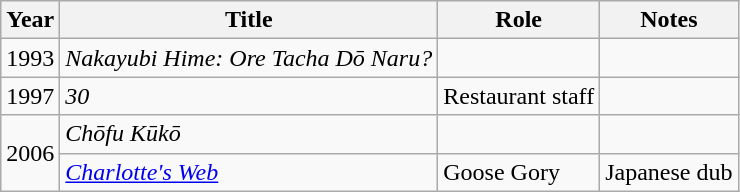<table class="wikitable">
<tr>
<th>Year</th>
<th>Title</th>
<th>Role</th>
<th>Notes</th>
</tr>
<tr>
<td>1993</td>
<td><em>Nakayubi Hime: Ore Tacha Dō Naru?</em></td>
<td></td>
<td></td>
</tr>
<tr>
<td>1997</td>
<td><em>30</em></td>
<td>Restaurant staff</td>
<td></td>
</tr>
<tr>
<td rowspan="2">2006</td>
<td><em>Chōfu Kūkō</em></td>
<td></td>
<td></td>
</tr>
<tr>
<td><em><a href='#'>Charlotte's Web</a></em></td>
<td>Goose Gory</td>
<td>Japanese dub</td>
</tr>
</table>
